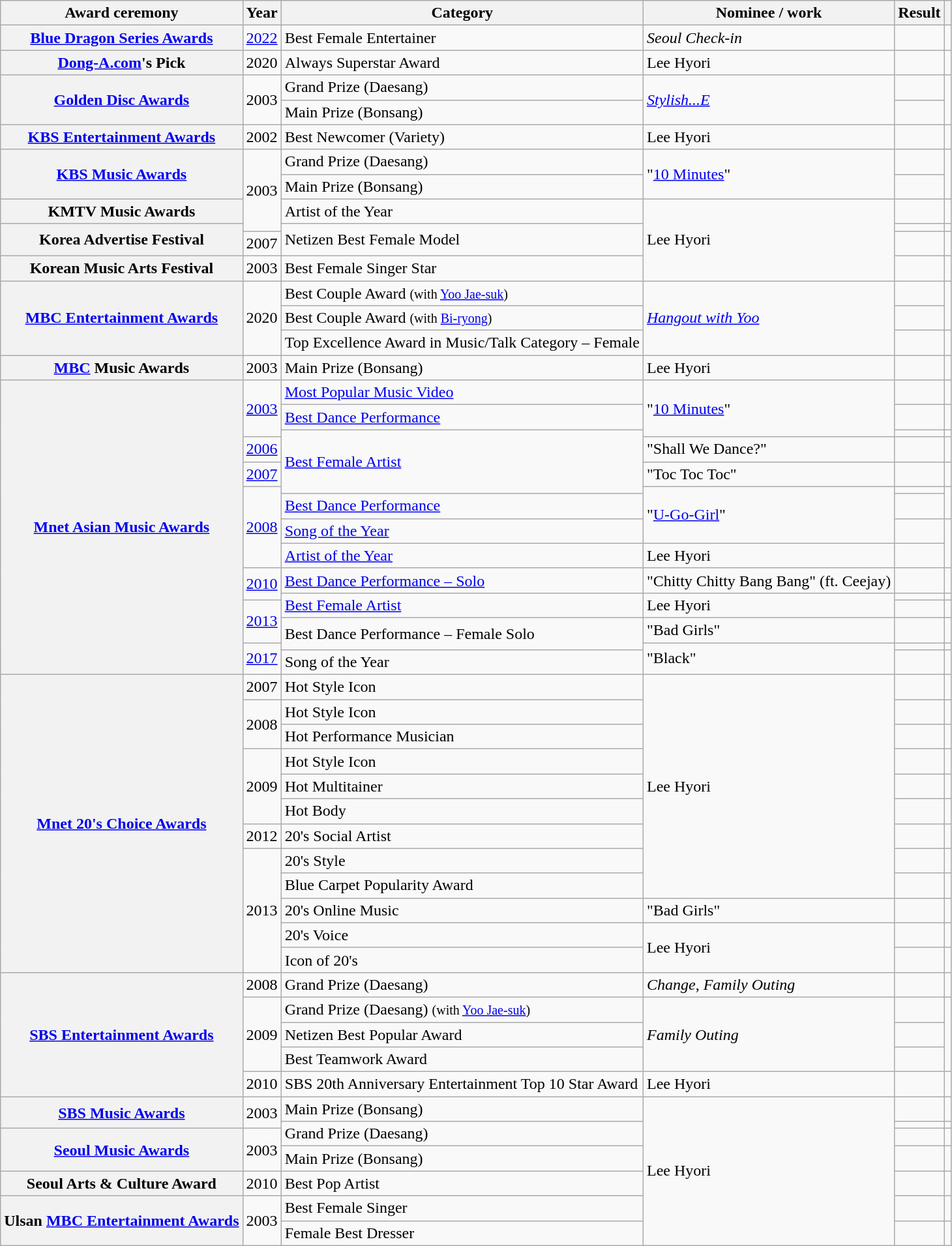<table class="sortable wikitable plainrowheaders">
<tr>
<th scope="col">Award ceremony</th>
<th scope="col">Year</th>
<th scope="col">Category</th>
<th scope="col">Nominee / work</th>
<th scope="col">Result</th>
<th scope="col" class="unsortable"></th>
</tr>
<tr>
<th scope="row"><a href='#'>Blue Dragon Series Awards</a></th>
<td style="text-align:center"><a href='#'>2022</a></td>
<td>Best Female Entertainer</td>
<td rowspan="1"><em>Seoul Check-in</em></td>
<td></td>
<td style="text-align:center"></td>
</tr>
<tr>
<th scope="row"><a href='#'>Dong-A.com</a>'s Pick</th>
<td style="text-align:center">2020</td>
<td>Always Superstar Award</td>
<td>Lee Hyori</td>
<td></td>
<td></td>
</tr>
<tr>
<th scope="row" rowspan="2"><a href='#'>Golden Disc Awards</a></th>
<td style="text-align:center" rowspan="2">2003</td>
<td>Grand Prize (Daesang)</td>
<td rowspan="2"><em><a href='#'>Stylish...E</a></em></td>
<td></td>
<td style="text-align:center" rowspan="2"></td>
</tr>
<tr>
<td>Main Prize (Bonsang)</td>
<td></td>
</tr>
<tr>
<th scope="row"><a href='#'>KBS Entertainment Awards</a></th>
<td style="text-align:center">2002</td>
<td>Best Newcomer (Variety)</td>
<td>Lee Hyori</td>
<td></td>
<td></td>
</tr>
<tr>
<th scope="row" rowspan="2"><a href='#'>KBS Music Awards</a></th>
<td rowspan="4" style="text-align:center">2003</td>
<td>Grand Prize (Daesang)</td>
<td rowspan="2">"<a href='#'>10 Minutes</a>"</td>
<td></td>
<td style="text-align:center" rowspan="2"></td>
</tr>
<tr>
<td>Main Prize (Bonsang)</td>
<td></td>
</tr>
<tr>
<th scope="row">KMTV Music Awards</th>
<td>Artist of the Year</td>
<td rowspan="4">Lee Hyori</td>
<td></td>
<td></td>
</tr>
<tr>
<th scope="row" rowspan="2">Korea Advertise Festival</th>
<td rowspan="2">Netizen Best Female Model</td>
<td></td>
<td></td>
</tr>
<tr>
<td style="text-align:center">2007</td>
<td></td>
<td></td>
</tr>
<tr>
<th scope="row">Korean Music Arts Festival</th>
<td style="text-align:center">2003</td>
<td>Best Female Singer Star</td>
<td></td>
<td></td>
</tr>
<tr>
<th scope="row" rowspan="3"><a href='#'>MBC Entertainment Awards</a></th>
<td style="text-align:center" rowspan="3">2020</td>
<td>Best Couple Award <small>(with <a href='#'>Yoo Jae-suk</a>)</small></td>
<td rowspan="3"><em><a href='#'>Hangout with Yoo</a></em></td>
<td></td>
<td style="text-align:center" rowspan="2"></td>
</tr>
<tr>
<td>Best Couple Award <small>(with <a href='#'>Bi-ryong</a>)</small></td>
<td></td>
</tr>
<tr>
<td>Top Excellence Award in Music/Talk Category  – Female</td>
<td></td>
<td style="text-align:center"></td>
</tr>
<tr>
<th scope="row"><a href='#'>MBC</a> Music Awards</th>
<td style="text-align:center">2003</td>
<td>Main Prize (Bonsang)</td>
<td>Lee Hyori</td>
<td></td>
<td></td>
</tr>
<tr>
<th scope="row" rowspan="15"><a href='#'>Mnet Asian Music Awards</a></th>
<td style="text-align:center" rowspan=3><a href='#'>2003</a></td>
<td><a href='#'>Most Popular Music Video</a></td>
<td rowspan="3">"<a href='#'>10 Minutes</a>"</td>
<td></td>
<td style="text-align:center"></td>
</tr>
<tr>
<td><a href='#'>Best Dance Performance</a></td>
<td></td>
<td></td>
</tr>
<tr>
<td rowspan="4"><a href='#'>Best Female Artist</a></td>
<td></td>
<td style="text-align:center"></td>
</tr>
<tr>
<td style="text-align:center"><a href='#'>2006</a></td>
<td>"Shall We Dance?"</td>
<td></td>
<td></td>
</tr>
<tr>
<td style="text-align:center"><a href='#'>2007</a></td>
<td>"Toc Toc Toc"</td>
<td></td>
<td style="text-align:center"></td>
</tr>
<tr>
<td style="text-align:center" rowspan="4"><a href='#'>2008</a></td>
<td rowspan="3">"<a href='#'>U-Go-Girl</a>"</td>
<td></td>
<td style="text-align:center" rowspan="2"></td>
</tr>
<tr>
<td><a href='#'>Best Dance Performance</a></td>
<td></td>
</tr>
<tr>
<td><a href='#'>Song of the Year</a></td>
<td></td>
<td style="text-align:center" rowspan="2"></td>
</tr>
<tr>
<td><a href='#'>Artist of the Year</a></td>
<td>Lee Hyori</td>
<td></td>
</tr>
<tr>
<td style="text-align:center" rowspan="2"><a href='#'>2010</a></td>
<td><a href='#'>Best Dance Performance – Solo</a></td>
<td>"Chitty Chitty Bang Bang" (ft. Ceejay)</td>
<td></td>
<td style="text-align:center"></td>
</tr>
<tr>
<td rowspan="2"><a href='#'>Best Female Artist</a></td>
<td rowspan="2">Lee Hyori</td>
<td></td>
<td></td>
</tr>
<tr>
<td style="text-align:center" rowspan="2"><a href='#'>2013</a></td>
<td></td>
<td></td>
</tr>
<tr>
<td rowspan="2">Best Dance Performance – Female Solo</td>
<td>"Bad Girls"</td>
<td></td>
<td></td>
</tr>
<tr>
<td style="text-align:center" rowspan="2"><a href='#'>2017</a></td>
<td rowspan="2">"Black"</td>
<td></td>
<td></td>
</tr>
<tr>
<td>Song of the Year</td>
<td></td>
<td></td>
</tr>
<tr>
<th scope="row" rowspan="12"><a href='#'>Mnet 20's Choice Awards</a></th>
<td style="text-align:center">2007</td>
<td>Hot Style Icon</td>
<td rowspan="9">Lee Hyori</td>
<td></td>
<td></td>
</tr>
<tr>
<td style="text-align:center" rowspan="2">2008</td>
<td>Hot Style Icon</td>
<td></td>
<td></td>
</tr>
<tr>
<td>Hot Performance Musician</td>
<td></td>
<td></td>
</tr>
<tr>
<td style="text-align:center" rowspan="3">2009</td>
<td>Hot Style Icon</td>
<td></td>
<td></td>
</tr>
<tr>
<td>Hot Multitainer</td>
<td></td>
<td></td>
</tr>
<tr>
<td>Hot Body</td>
<td></td>
<td></td>
</tr>
<tr>
<td style="text-align:center">2012</td>
<td>20's Social Artist</td>
<td></td>
<td style="text-align:center"></td>
</tr>
<tr>
<td style="text-align:center" rowspan="5">2013</td>
<td>20's Style</td>
<td></td>
<td></td>
</tr>
<tr>
<td>Blue Carpet Popularity Award</td>
<td></td>
<td></td>
</tr>
<tr>
<td>20's Online Music</td>
<td>"Bad Girls"</td>
<td></td>
<td></td>
</tr>
<tr>
<td>20's Voice</td>
<td rowspan="2">Lee Hyori</td>
<td></td>
<td></td>
</tr>
<tr>
<td>Icon of 20's</td>
<td></td>
<td></td>
</tr>
<tr>
<th scope="row" rowspan="5"><a href='#'>SBS Entertainment Awards</a></th>
<td style="text-align:center">2008</td>
<td>Grand Prize (Daesang)</td>
<td><em>Change</em>, <em>Family Outing</em></td>
<td></td>
<td></td>
</tr>
<tr>
<td style="text-align:center" rowspan="3">2009</td>
<td>Grand Prize (Daesang) <small>(with <a href='#'>Yoo Jae-suk</a>)</small></td>
<td rowspan="3"><em>Family Outing</em></td>
<td></td>
<td style="text-align:center" rowspan="3"></td>
</tr>
<tr>
<td>Netizen Best Popular Award</td>
<td></td>
</tr>
<tr>
<td>Best Teamwork Award</td>
<td></td>
</tr>
<tr>
<td style="text-align:center">2010</td>
<td>SBS 20th Anniversary Entertainment Top 10 Star Award</td>
<td>Lee Hyori</td>
<td></td>
<td style="text-align:center"></td>
</tr>
<tr>
<th scope="row" rowspan="2"><a href='#'>SBS Music Awards</a></th>
<td style="text-align:center" rowspan="2">2003</td>
<td>Main Prize (Bonsang)</td>
<td rowspan="7">Lee Hyori</td>
<td></td>
<td></td>
</tr>
<tr>
<td rowspan="2">Grand Prize (Daesang)</td>
<td></td>
<td></td>
</tr>
<tr>
<th scope="row" rowspan="2"><a href='#'>Seoul Music Awards</a></th>
<td style="text-align:center" rowspan="2">2003</td>
<td></td>
<td></td>
</tr>
<tr>
<td>Main Prize (Bonsang)</td>
<td></td>
<td></td>
</tr>
<tr>
<th scope="row">Seoul Arts & Culture Award</th>
<td style="text-align:center">2010</td>
<td>Best Pop Artist</td>
<td></td>
<td style="text-align:center"></td>
</tr>
<tr>
<th scope="row" rowspan="2">Ulsan <a href='#'>MBC Entertainment Awards</a></th>
<td style="text-align:center" rowspan="2">2003</td>
<td>Best Female Singer</td>
<td></td>
<td></td>
</tr>
<tr>
<td>Female Best Dresser</td>
<td></td>
<td></td>
</tr>
</table>
